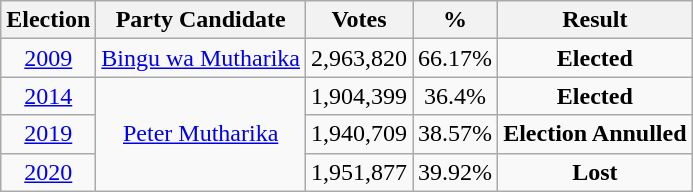<table class=wikitable style=text-align:center>
<tr>
<th>Election</th>
<th>Party Candidate</th>
<th><strong>Votes</strong></th>
<th><strong>%</strong></th>
<th>Result</th>
</tr>
<tr>
<td><a href='#'>2009</a></td>
<td><a href='#'>Bingu wa Mutharika</a></td>
<td>2,963,820</td>
<td>66.17%</td>
<td><strong>Elected</strong> </td>
</tr>
<tr>
<td><a href='#'>2014</a></td>
<td rowspan="3"><a href='#'>Peter Mutharika</a></td>
<td>1,904,399</td>
<td>36.4%</td>
<td><strong>Elected</strong> </td>
</tr>
<tr>
<td><a href='#'>2019</a></td>
<td>1,940,709</td>
<td>38.57%</td>
<td><strong>Election Annulled</strong> </td>
</tr>
<tr>
<td><a href='#'>2020</a></td>
<td>1,951,877</td>
<td>39.92%</td>
<td><strong>Lost</strong> </td>
</tr>
</table>
